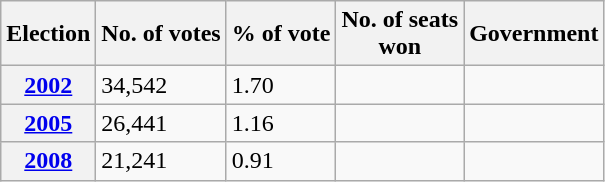<table class="wikitable">
<tr>
<th>Election</th>
<th>No. of votes</th>
<th>% of vote</th>
<th>No. of seats<br>won</th>
<th>Government</th>
</tr>
<tr>
<th><a href='#'>2002</a></th>
<td>34,542</td>
<td>1.70</td>
<td></td>
<td></td>
</tr>
<tr>
<th><a href='#'>2005</a></th>
<td>26,441</td>
<td>1.16</td>
<td></td>
<td></td>
</tr>
<tr>
<th><a href='#'>2008</a></th>
<td>21,241</td>
<td>0.91</td>
<td></td>
<td></td>
</tr>
</table>
